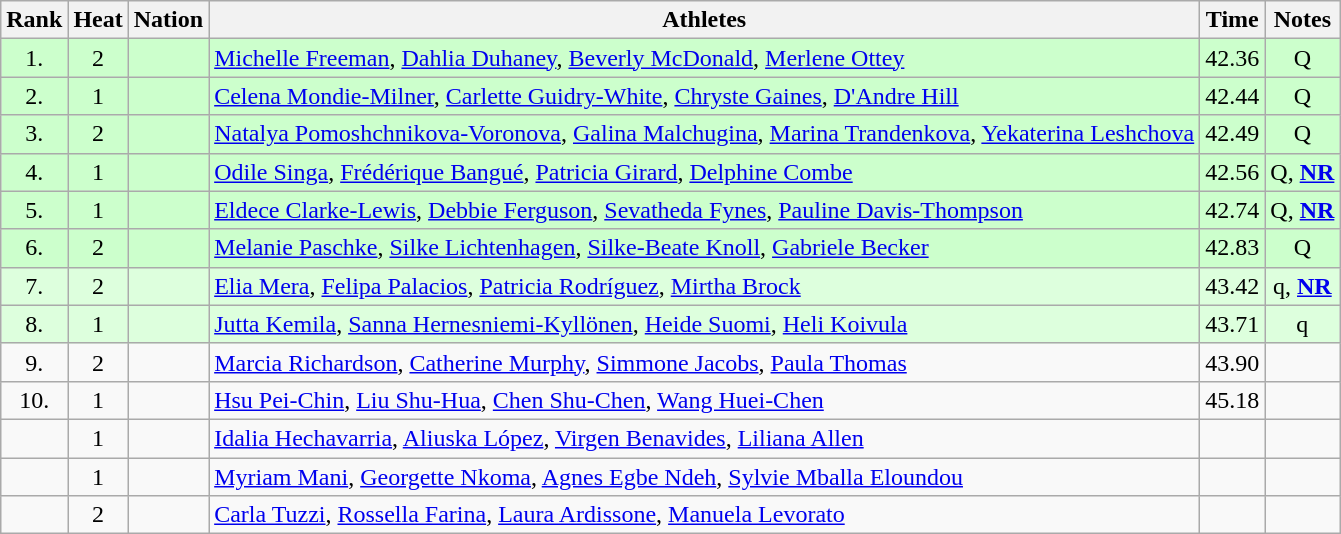<table class="wikitable sortable" style="text-align:center">
<tr>
<th>Rank</th>
<th>Heat</th>
<th>Nation</th>
<th>Athletes</th>
<th>Time</th>
<th>Notes</th>
</tr>
<tr bgcolor=ccffcc>
<td>1.</td>
<td>2</td>
<td align=left></td>
<td align=left><a href='#'>Michelle Freeman</a>, <a href='#'>Dahlia Duhaney</a>, <a href='#'>Beverly McDonald</a>, <a href='#'>Merlene Ottey</a></td>
<td>42.36</td>
<td>Q</td>
</tr>
<tr bgcolor=ccffcc>
<td>2.</td>
<td>1</td>
<td align=left></td>
<td align=left><a href='#'>Celena Mondie-Milner</a>, <a href='#'>Carlette Guidry-White</a>, <a href='#'>Chryste Gaines</a>, <a href='#'>D'Andre Hill</a></td>
<td>42.44</td>
<td>Q</td>
</tr>
<tr bgcolor=ccffcc>
<td>3.</td>
<td>2</td>
<td align=left></td>
<td align=left><a href='#'>Natalya Pomoshchnikova-Voronova</a>, <a href='#'>Galina Malchugina</a>, <a href='#'>Marina Trandenkova</a>, <a href='#'>Yekaterina Leshchova</a></td>
<td>42.49</td>
<td>Q</td>
</tr>
<tr bgcolor=ccffcc>
<td>4.</td>
<td>1</td>
<td align=left></td>
<td align=left><a href='#'>Odile Singa</a>, <a href='#'>Frédérique Bangué</a>, <a href='#'>Patricia Girard</a>, <a href='#'>Delphine Combe</a></td>
<td>42.56</td>
<td>Q, <strong><a href='#'>NR</a></strong></td>
</tr>
<tr bgcolor=ccffcc>
<td>5.</td>
<td>1</td>
<td align=left></td>
<td align=left><a href='#'>Eldece Clarke-Lewis</a>, <a href='#'>Debbie Ferguson</a>, <a href='#'>Sevatheda Fynes</a>, <a href='#'>Pauline Davis-Thompson</a></td>
<td>42.74</td>
<td>Q, <strong><a href='#'>NR</a></strong></td>
</tr>
<tr bgcolor=ccffcc>
<td>6.</td>
<td>2</td>
<td align=left></td>
<td align=left><a href='#'>Melanie Paschke</a>, <a href='#'>Silke Lichtenhagen</a>, <a href='#'>Silke-Beate Knoll</a>, <a href='#'>Gabriele Becker</a></td>
<td>42.83</td>
<td>Q</td>
</tr>
<tr bgcolor=ddffdd>
<td>7.</td>
<td>2</td>
<td align=left></td>
<td align=left><a href='#'>Elia Mera</a>, <a href='#'>Felipa Palacios</a>, <a href='#'>Patricia Rodríguez</a>, <a href='#'>Mirtha Brock</a></td>
<td>43.42</td>
<td>q, <strong><a href='#'>NR</a></strong></td>
</tr>
<tr bgcolor=ddffdd>
<td>8.</td>
<td>1</td>
<td align=left></td>
<td align=left><a href='#'>Jutta Kemila</a>, <a href='#'>Sanna Hernesniemi-Kyllönen</a>, <a href='#'>Heide Suomi</a>, <a href='#'>Heli Koivula</a></td>
<td>43.71</td>
<td>q</td>
</tr>
<tr>
<td>9.</td>
<td>2</td>
<td align=left></td>
<td align=left><a href='#'>Marcia Richardson</a>, <a href='#'>Catherine Murphy</a>, <a href='#'>Simmone Jacobs</a>, <a href='#'>Paula Thomas</a></td>
<td>43.90</td>
<td></td>
</tr>
<tr>
<td>10.</td>
<td>1</td>
<td align=left></td>
<td align=left><a href='#'>Hsu Pei-Chin</a>, <a href='#'>Liu Shu-Hua</a>, <a href='#'>Chen Shu-Chen</a>, <a href='#'>Wang Huei-Chen</a></td>
<td>45.18</td>
<td></td>
</tr>
<tr>
<td></td>
<td>1</td>
<td align=left></td>
<td align=left><a href='#'>Idalia Hechavarria</a>, <a href='#'>Aliuska López</a>, <a href='#'>Virgen Benavides</a>, <a href='#'>Liliana Allen</a></td>
<td></td>
<td></td>
</tr>
<tr>
<td></td>
<td>1</td>
<td align=left></td>
<td align=left><a href='#'>Myriam Mani</a>, <a href='#'>Georgette Nkoma</a>, <a href='#'>Agnes Egbe Ndeh</a>, <a href='#'>Sylvie Mballa Eloundou</a></td>
<td></td>
<td></td>
</tr>
<tr>
<td></td>
<td>2</td>
<td align=left></td>
<td align=left><a href='#'>Carla Tuzzi</a>, <a href='#'>Rossella Farina</a>, <a href='#'>Laura Ardissone</a>, <a href='#'>Manuela Levorato</a></td>
<td></td>
<td></td>
</tr>
</table>
